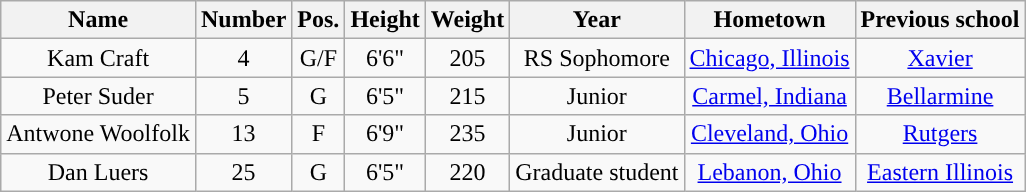<table class="wikitable sortable" style="text-align:center">
<tr align=center>
<th>Name</th>
<th>Number</th>
<th>Pos.</th>
<th>Height</th>
<th>Weight</th>
<th>Year</th>
<th>Hometown</th>
<th class="unsortable">Previous school</th>
</tr>
<tr>
<td>Kam Craft</td>
<td>4</td>
<td>G/F</td>
<td>6'6"</td>
<td>205</td>
<td>RS Sophomore</td>
<td><a href='#'>Chicago, Illinois</a></td>
<td><a href='#'>Xavier</a></td>
</tr>
<tr>
<td>Peter Suder</td>
<td>5</td>
<td>G</td>
<td>6'5"</td>
<td>215</td>
<td>Junior</td>
<td><a href='#'>Carmel, Indiana</a></td>
<td><a href='#'>Bellarmine</a></td>
</tr>
<tr>
<td>Antwone Woolfolk</td>
<td>13</td>
<td>F</td>
<td>6'9"</td>
<td>235</td>
<td>Junior</td>
<td><a href='#'>Cleveland, Ohio</a></td>
<td><a href='#'>Rutgers</a></td>
</tr>
<tr>
<td>Dan Luers</td>
<td>25</td>
<td>G</td>
<td>6'5"</td>
<td>220</td>
<td>Graduate student</td>
<td><a href='#'>Lebanon, Ohio</a></td>
<td><a href='#'>Eastern Illinois</a></td>
</tr>
</table>
